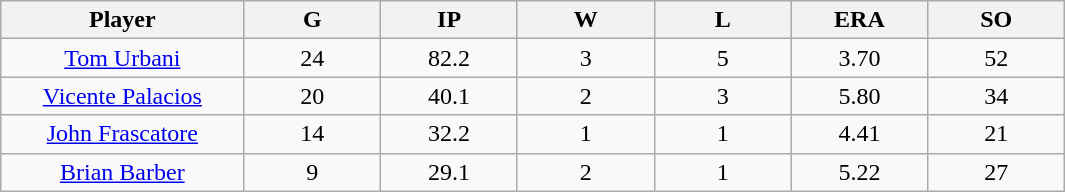<table class="wikitable sortable">
<tr>
<th bgcolor="#DDDDFF" width="16%">Player</th>
<th bgcolor="#DDDDFF" width="9%">G</th>
<th bgcolor="#DDDDFF" width="9%">IP</th>
<th bgcolor="#DDDDFF" width="9%">W</th>
<th bgcolor="#DDDDFF" width="9%">L</th>
<th bgcolor="#DDDDFF" width="9%">ERA</th>
<th bgcolor="#DDDDFF" width="9%">SO</th>
</tr>
<tr align="center">
<td><a href='#'>Tom Urbani</a></td>
<td>24</td>
<td>82.2</td>
<td>3</td>
<td>5</td>
<td>3.70</td>
<td>52</td>
</tr>
<tr align=center>
<td><a href='#'>Vicente Palacios</a></td>
<td>20</td>
<td>40.1</td>
<td>2</td>
<td>3</td>
<td>5.80</td>
<td>34</td>
</tr>
<tr align=center>
<td><a href='#'>John Frascatore</a></td>
<td>14</td>
<td>32.2</td>
<td>1</td>
<td>1</td>
<td>4.41</td>
<td>21</td>
</tr>
<tr align=center>
<td><a href='#'>Brian Barber</a></td>
<td>9</td>
<td>29.1</td>
<td>2</td>
<td>1</td>
<td>5.22</td>
<td>27</td>
</tr>
</table>
